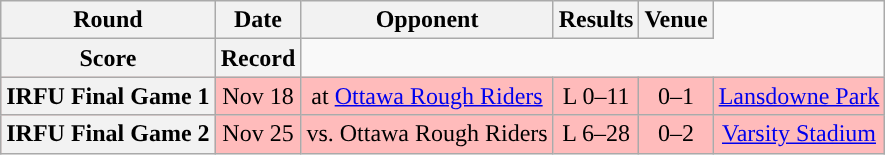<table class="wikitable" style="text-align:center">
<tr>
<th>Round</th>
<th>Date</th>
<th>Opponent</th>
<th>Results</th>
<th>Venue</th>
</tr>
<tr>
<th>Score</th>
<th>Record</th>
</tr>
<tr style="background:#ffbbbb">
<th>IRFU Final Game 1</th>
<td>Nov 18</td>
<td>at <a href='#'>Ottawa Rough Riders</a></td>
<td>L 0–11</td>
<td>0–1</td>
<td><a href='#'>Lansdowne Park</a></td>
</tr>
<tr style="background:#ffbbbb">
<th>IRFU Final Game 2</th>
<td>Nov 25</td>
<td>vs. Ottawa Rough Riders</td>
<td>L 6–28</td>
<td>0–2</td>
<td><a href='#'>Varsity Stadium</a></td>
</tr>
</table>
